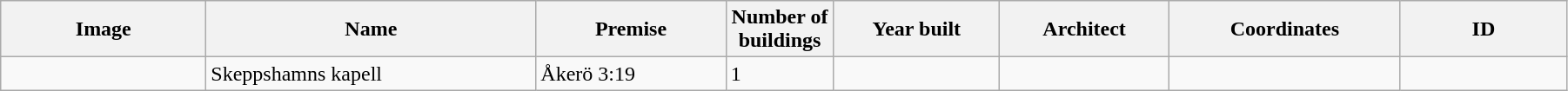<table class="wikitable" width="95%">
<tr>
<th width="150">Image</th>
<th>Name</th>
<th>Premise</th>
<th width="75">Number of<br>buildings</th>
<th width="120">Year built</th>
<th>Architect</th>
<th width="170">Coordinates</th>
<th width="120">ID</th>
</tr>
<tr>
<td></td>
<td>Skeppshamns kapell</td>
<td>Åkerö 3:19</td>
<td>1</td>
<td></td>
<td></td>
<td></td>
<td></td>
</tr>
</table>
